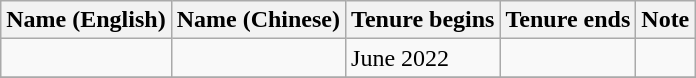<table class="wikitable">
<tr>
<th>Name (English)</th>
<th>Name (Chinese)</th>
<th>Tenure begins</th>
<th>Tenure ends</th>
<th>Note</th>
</tr>
<tr>
<td></td>
<td></td>
<td>June 2022</td>
<td></td>
<td></td>
</tr>
<tr>
</tr>
</table>
